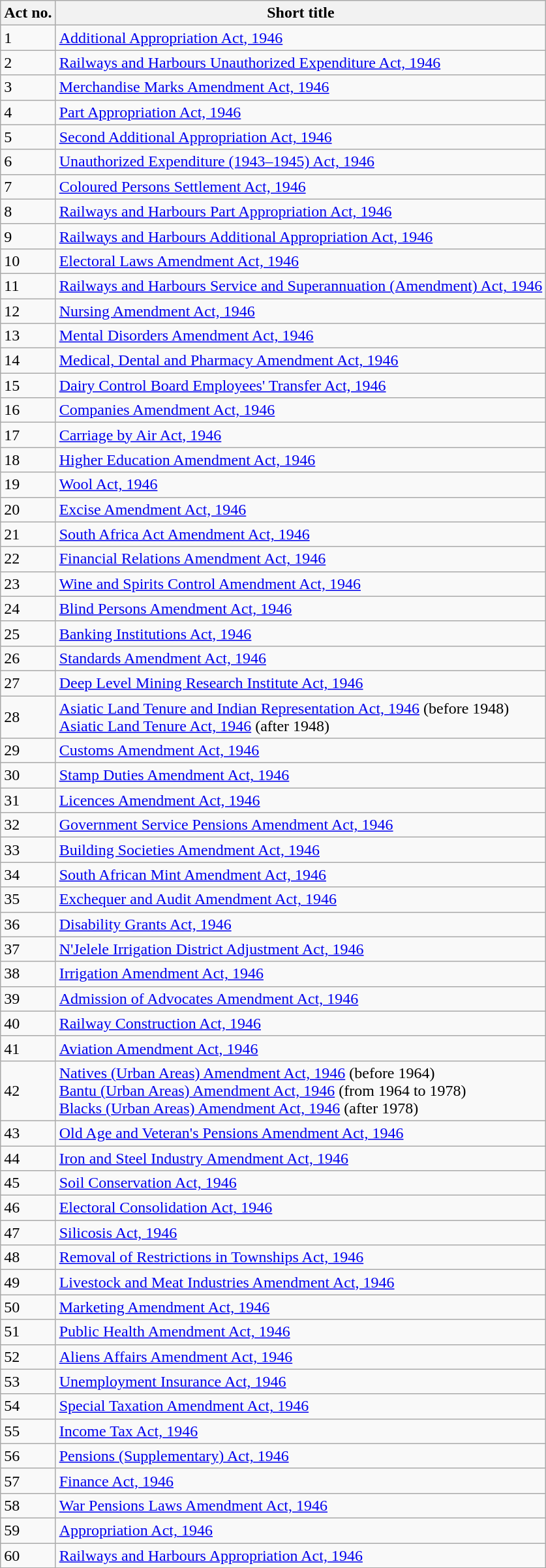<table class="wikitable sortable">
<tr>
<th>Act no.</th>
<th>Short title</th>
</tr>
<tr>
<td>1</td>
<td><a href='#'>Additional Appropriation Act, 1946</a></td>
</tr>
<tr>
<td>2</td>
<td><a href='#'>Railways and Harbours Unauthorized Expenditure Act, 1946</a></td>
</tr>
<tr>
<td>3</td>
<td><a href='#'>Merchandise Marks Amendment Act, 1946</a></td>
</tr>
<tr>
<td>4</td>
<td><a href='#'>Part Appropriation Act, 1946</a></td>
</tr>
<tr>
<td>5</td>
<td><a href='#'>Second Additional Appropriation Act, 1946</a></td>
</tr>
<tr>
<td>6</td>
<td><a href='#'>Unauthorized Expenditure (1943–1945) Act, 1946</a></td>
</tr>
<tr>
<td>7</td>
<td><a href='#'>Coloured Persons Settlement Act, 1946</a></td>
</tr>
<tr>
<td>8</td>
<td><a href='#'>Railways and Harbours Part Appropriation Act, 1946</a></td>
</tr>
<tr>
<td>9</td>
<td><a href='#'>Railways and Harbours Additional Appropriation Act, 1946</a></td>
</tr>
<tr>
<td>10</td>
<td><a href='#'>Electoral Laws Amendment Act, 1946</a></td>
</tr>
<tr>
<td>11</td>
<td><a href='#'>Railways and Harbours Service and Superannuation (Amendment) Act, 1946</a></td>
</tr>
<tr>
<td>12</td>
<td><a href='#'>Nursing Amendment Act, 1946</a></td>
</tr>
<tr>
<td>13</td>
<td><a href='#'>Mental Disorders Amendment Act, 1946</a></td>
</tr>
<tr>
<td>14</td>
<td><a href='#'>Medical, Dental and Pharmacy Amendment Act, 1946</a></td>
</tr>
<tr>
<td>15</td>
<td><a href='#'>Dairy Control Board Employees' Transfer Act, 1946</a></td>
</tr>
<tr>
<td>16</td>
<td><a href='#'>Companies Amendment Act, 1946</a></td>
</tr>
<tr>
<td>17</td>
<td><a href='#'>Carriage by Air Act, 1946</a></td>
</tr>
<tr>
<td>18</td>
<td><a href='#'>Higher Education Amendment Act, 1946</a></td>
</tr>
<tr>
<td>19</td>
<td><a href='#'>Wool Act, 1946</a></td>
</tr>
<tr>
<td>20</td>
<td><a href='#'>Excise Amendment Act, 1946</a></td>
</tr>
<tr>
<td>21</td>
<td><a href='#'>South Africa Act Amendment Act, 1946</a></td>
</tr>
<tr>
<td>22</td>
<td><a href='#'>Financial Relations Amendment Act, 1946</a></td>
</tr>
<tr>
<td>23</td>
<td><a href='#'>Wine and Spirits Control Amendment Act, 1946</a></td>
</tr>
<tr>
<td>24</td>
<td><a href='#'>Blind Persons Amendment Act, 1946</a></td>
</tr>
<tr>
<td>25</td>
<td><a href='#'>Banking Institutions Act, 1946</a></td>
</tr>
<tr>
<td>26</td>
<td><a href='#'>Standards Amendment Act, 1946</a></td>
</tr>
<tr>
<td>27</td>
<td><a href='#'>Deep Level Mining Research Institute Act, 1946</a></td>
</tr>
<tr>
<td>28</td>
<td><a href='#'>Asiatic Land Tenure and Indian Representation Act, 1946</a> (before 1948) <br><a href='#'>Asiatic Land Tenure Act, 1946</a> (after 1948)</td>
</tr>
<tr>
<td>29</td>
<td><a href='#'>Customs Amendment Act, 1946</a></td>
</tr>
<tr>
<td>30</td>
<td><a href='#'>Stamp Duties Amendment Act, 1946</a></td>
</tr>
<tr>
<td>31</td>
<td><a href='#'>Licences Amendment Act, 1946</a></td>
</tr>
<tr>
<td>32</td>
<td><a href='#'>Government Service Pensions Amendment Act, 1946</a></td>
</tr>
<tr>
<td>33</td>
<td><a href='#'>Building Societies Amendment Act, 1946</a></td>
</tr>
<tr>
<td>34</td>
<td><a href='#'>South African Mint Amendment Act, 1946</a></td>
</tr>
<tr>
<td>35</td>
<td><a href='#'>Exchequer and Audit Amendment Act, 1946</a></td>
</tr>
<tr>
<td>36</td>
<td><a href='#'>Disability Grants Act, 1946</a></td>
</tr>
<tr>
<td>37</td>
<td><a href='#'>N'Jelele Irrigation District Adjustment Act, 1946</a></td>
</tr>
<tr>
<td>38</td>
<td><a href='#'>Irrigation Amendment Act, 1946</a></td>
</tr>
<tr>
<td>39</td>
<td><a href='#'>Admission of Advocates Amendment Act, 1946</a></td>
</tr>
<tr>
<td>40</td>
<td><a href='#'>Railway Construction Act, 1946</a></td>
</tr>
<tr>
<td>41</td>
<td><a href='#'>Aviation Amendment Act, 1946</a></td>
</tr>
<tr>
<td>42</td>
<td><a href='#'>Natives (Urban Areas) Amendment Act, 1946</a> (before 1964) <br><a href='#'>Bantu (Urban Areas) Amendment Act, 1946</a> (from 1964 to 1978) <br><a href='#'>Blacks (Urban Areas) Amendment Act, 1946</a> (after 1978)</td>
</tr>
<tr>
<td>43</td>
<td><a href='#'>Old Age and Veteran's Pensions Amendment Act, 1946</a></td>
</tr>
<tr>
<td>44</td>
<td><a href='#'>Iron and Steel Industry Amendment Act, 1946</a></td>
</tr>
<tr>
<td>45</td>
<td><a href='#'>Soil Conservation Act, 1946</a></td>
</tr>
<tr>
<td>46</td>
<td><a href='#'>Electoral Consolidation Act, 1946</a></td>
</tr>
<tr>
<td>47</td>
<td><a href='#'>Silicosis Act, 1946</a></td>
</tr>
<tr>
<td>48</td>
<td><a href='#'>Removal of Restrictions in Townships Act, 1946</a></td>
</tr>
<tr>
<td>49</td>
<td><a href='#'>Livestock and Meat Industries Amendment Act, 1946</a></td>
</tr>
<tr>
<td>50</td>
<td><a href='#'>Marketing Amendment Act, 1946</a></td>
</tr>
<tr>
<td>51</td>
<td><a href='#'>Public Health Amendment Act, 1946</a></td>
</tr>
<tr>
<td>52</td>
<td><a href='#'>Aliens Affairs Amendment Act, 1946</a></td>
</tr>
<tr>
<td>53</td>
<td><a href='#'>Unemployment Insurance Act, 1946</a></td>
</tr>
<tr>
<td>54</td>
<td><a href='#'>Special Taxation Amendment Act, 1946</a></td>
</tr>
<tr>
<td>55</td>
<td><a href='#'>Income Tax Act, 1946</a></td>
</tr>
<tr>
<td>56</td>
<td><a href='#'>Pensions (Supplementary) Act, 1946</a></td>
</tr>
<tr>
<td>57</td>
<td><a href='#'>Finance Act, 1946</a></td>
</tr>
<tr>
<td>58</td>
<td><a href='#'>War Pensions Laws Amendment Act, 1946</a></td>
</tr>
<tr>
<td>59</td>
<td><a href='#'>Appropriation Act, 1946</a></td>
</tr>
<tr>
<td>60</td>
<td><a href='#'>Railways and Harbours Appropriation Act, 1946</a></td>
</tr>
</table>
